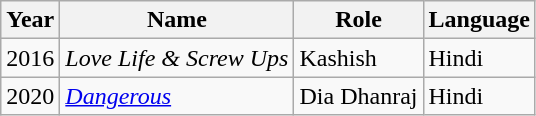<table class="wikitable" text-align:center;">
<tr>
<th>Year</th>
<th>Name</th>
<th>Role</th>
<th>Language</th>
</tr>
<tr>
<td>2016</td>
<td><em>Love Life & Screw Ups</em></td>
<td>Kashish</td>
<td>Hindi</td>
</tr>
<tr>
<td>2020</td>
<td><em><a href='#'>Dangerous</a></em></td>
<td>Dia Dhanraj</td>
<td>Hindi</td>
</tr>
</table>
